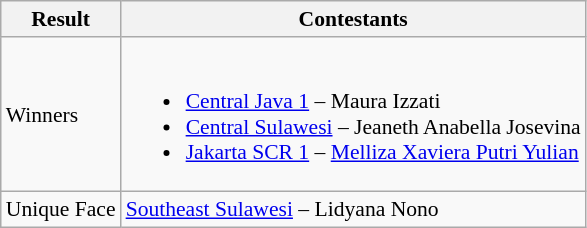<table class="wikitable" style="font-size: 90%;">
<tr>
<th>Result</th>
<th>Contestants</th>
</tr>
<tr>
<td>Winners</td>
<td><br><ul><li><a href='#'>Central Java 1</a> – Maura Izzati</li><li><a href='#'>Central Sulawesi</a> – Jeaneth Anabella Josevina</li><li><a href='#'>Jakarta SCR 1</a> – <a href='#'>Melliza Xaviera Putri Yulian</a></li></ul></td>
</tr>
<tr>
<td>Unique Face</td>
<td><a href='#'>Southeast Sulawesi</a> – Lidyana Nono</td>
</tr>
</table>
